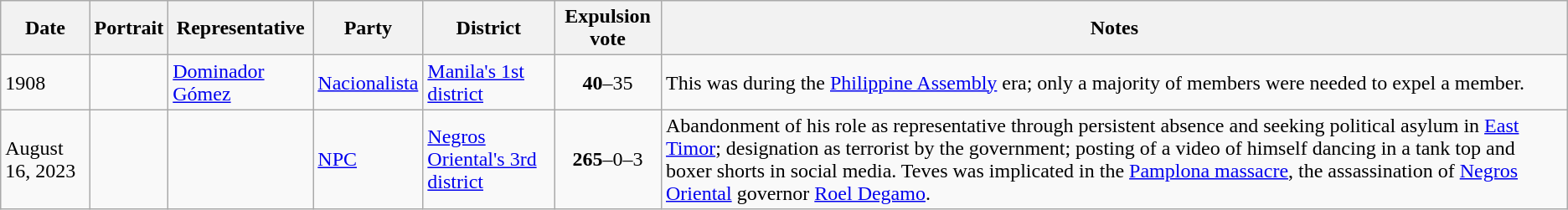<table class="wikitable sortable">
<tr>
<th>Date</th>
<th>Portrait</th>
<th>Representative</th>
<th>Party</th>
<th>District</th>
<th>Expulsion vote</th>
<th class=unsortable>Notes</th>
</tr>
<tr>
<td>1908</td>
<td></td>
<td><a href='#'>Dominador Gómez</a></td>
<td><a href='#'>Nacionalista</a></td>
<td><a href='#'>Manila's 1st district</a></td>
<td align=center><strong>40</strong>–35</td>
<td>This was during the <a href='#'>Philippine Assembly</a> era; only a majority of members were needed to expel a member.</td>
</tr>
<tr>
<td>August 16, 2023</td>
<td></td>
<td></td>
<td><a href='#'>NPC</a></td>
<td><a href='#'>Negros Oriental's 3rd district</a></td>
<td align=center><strong>265</strong>–0–3</td>
<td>Abandonment of his role as representative through persistent absence and seeking political asylum in <a href='#'>East Timor</a>; designation as terrorist by the government; posting of a video of himself dancing in a tank top and boxer shorts in social media. Teves was implicated in the <a href='#'>Pamplona massacre</a>, the  assassination of <a href='#'>Negros Oriental</a> governor <a href='#'>Roel Degamo</a>.</td>
</tr>
</table>
